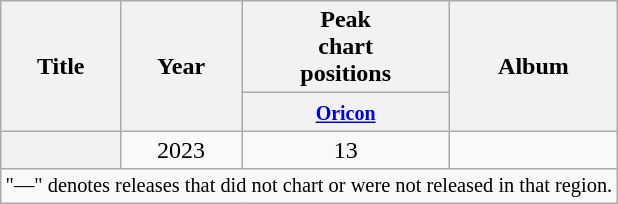<table class="wikitable plainrowheaders" style="text-align:center;">
<tr>
<th scope="col" rowspan="2">Title</th>
<th scope="col" rowspan="2">Year</th>
<th scope="col" colspan="1">Peak <br> chart <br> positions</th>
<th scope="col" rowspan="2">Album</th>
</tr>
<tr>
<th scope="col" colspan="1"><small><a href='#'>Oricon</a></small></th>
</tr>
<tr>
<th scope="row"></th>
<td>2023</td>
<td>13</td>
<td></td>
</tr>
<tr>
<td colspan="4" style="font-size:85%">"—" denotes releases that did not chart or were not released in that region.</td>
</tr>
</table>
